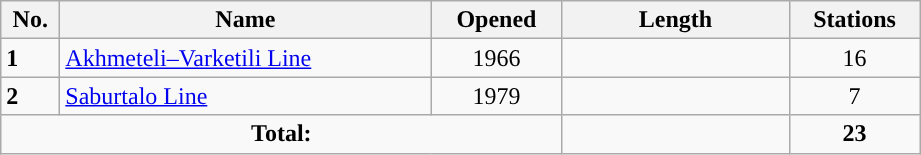<table class="wikitable">
<tr>
<th style="width: 2em;">No.</th>
<th style="width: 15em;">Name</th>
<th style="width: 5em;">Opened</th>
<th style="width: 9em;">Length</th>
<th style="width: 5em;">Stations</th>
</tr>
<tr>
<td style="background:#"><strong>1</strong></td>
<td style="text-align: left;"><a href='#'>Akhmeteli–Varketili Line</a></td>
<td style="text-align: center;">1966</td>
<td style="text-align: right;"></td>
<td style="text-align: center;">16</td>
</tr>
<tr>
<td style="background:#"><strong>2</strong></td>
<td style="text-align: left;"><a href='#'>Saburtalo Line</a></td>
<td style="text-align: center;">1979</td>
<td style="text-align: right;"></td>
<td style="text-align: center;">7</td>
</tr>
<tr>
<td colspan="3" style="text-align: center;"><strong>Total:</strong></td>
<td style="text-align: right;"><strong></strong></td>
<td style="text-align: center;"><strong>23</strong></td>
</tr>
</table>
